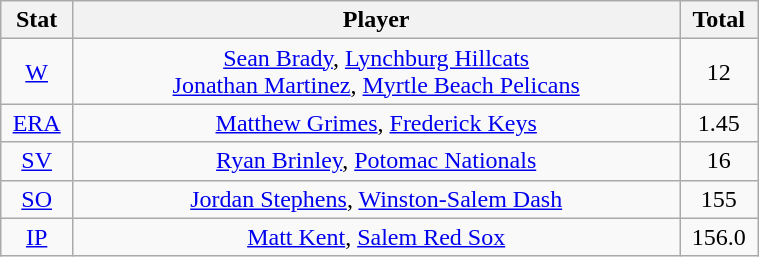<table class="wikitable" width="40%" style="text-align:center;">
<tr>
<th width="5%">Stat</th>
<th width="60%">Player</th>
<th width="5%">Total</th>
</tr>
<tr>
<td><a href='#'>W</a></td>
<td><a href='#'>Sean Brady</a>, <a href='#'>Lynchburg Hillcats</a> <br> <a href='#'>Jonathan Martinez</a>, <a href='#'>Myrtle Beach Pelicans</a></td>
<td>12</td>
</tr>
<tr>
<td><a href='#'>ERA</a></td>
<td><a href='#'>Matthew Grimes</a>, <a href='#'>Frederick Keys</a></td>
<td>1.45</td>
</tr>
<tr>
<td><a href='#'>SV</a></td>
<td><a href='#'>Ryan Brinley</a>, <a href='#'>Potomac Nationals</a></td>
<td>16</td>
</tr>
<tr>
<td><a href='#'>SO</a></td>
<td><a href='#'>Jordan Stephens</a>, <a href='#'>Winston-Salem Dash</a></td>
<td>155</td>
</tr>
<tr>
<td><a href='#'>IP</a></td>
<td><a href='#'>Matt Kent</a>, <a href='#'>Salem Red Sox</a></td>
<td>156.0</td>
</tr>
</table>
